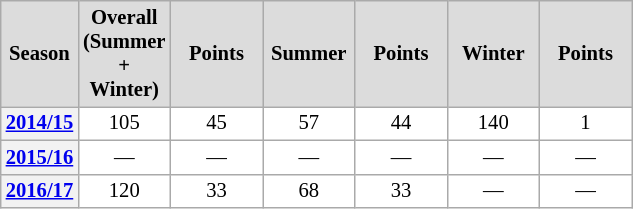<table class="wikitable plainrowheaders" style="background:#fff; font-size:86%; line-height:16px; border:gray solid 1px; border-collapse:collapse;">
<tr style="background:#ccc; text-align:center;">
<th scope="col" style="background:#dcdcdc; width:45px;">Season</th>
<th scope="col" style="background:#dcdcdc; width:55px;">Overall (Summer + Winter)</th>
<th scope="col" style="background:#dcdcdc; width:55px;">Points</th>
<th scope="col" style="background:#dcdcdc; width:55px;">Summer</th>
<th scope="col" style="background:#dcdcdc; width:55px;">Points</th>
<th scope="col" style="background:#dcdcdc; width:55px;">Winter</th>
<th scope="col" style="background:#dcdcdc; width:55px;">Points</th>
</tr>
<tr>
<th scope=row align=center><a href='#'>2014/15</a></th>
<td align=center>105</td>
<td align=center>45</td>
<td align=center>57</td>
<td align=center>44</td>
<td align=center>140</td>
<td align=center>1</td>
</tr>
<tr>
<th scope=row align=center><a href='#'>2015/16</a></th>
<td align=center>—</td>
<td align=center>—</td>
<td align=center>—</td>
<td align=center>—</td>
<td align=center>—</td>
<td align=center>—</td>
</tr>
<tr>
<th scope=row align=center><a href='#'>2016/17</a></th>
<td align=center>120</td>
<td align=center>33</td>
<td align=center>68</td>
<td align=center>33</td>
<td align=center>—</td>
<td align=center>—</td>
</tr>
</table>
